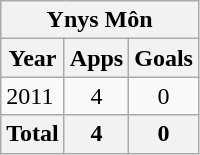<table class="wikitable">
<tr>
<th colspan="5">Ynys Môn</th>
</tr>
<tr>
<th>Year</th>
<th>Apps</th>
<th>Goals</th>
</tr>
<tr>
<td>2011</td>
<td align=center>4</td>
<td align=center>0</td>
</tr>
<tr>
<th>Total</th>
<th>4</th>
<th>0</th>
</tr>
</table>
